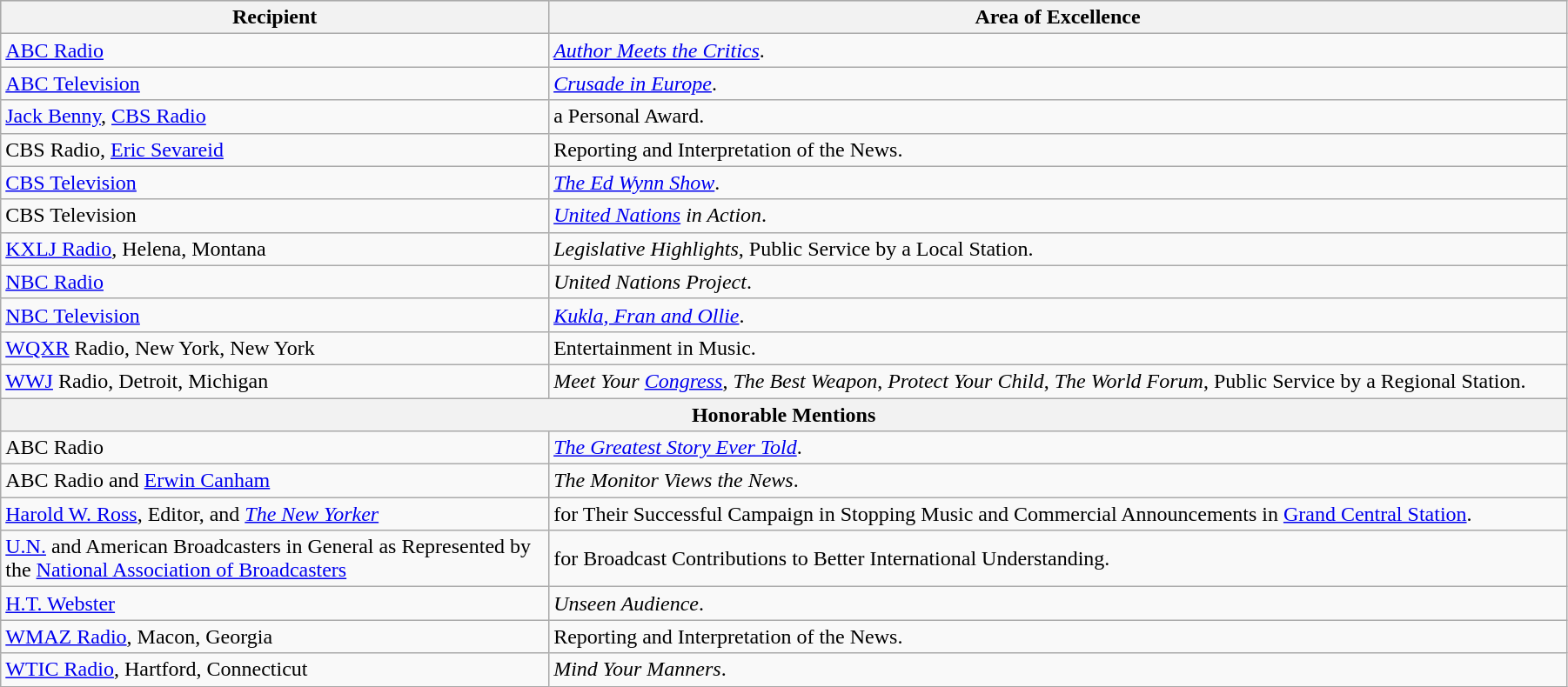<table class="wikitable" style="width:95%">
<tr bgcolor="#CCCCCC">
<th width=35%>Recipient</th>
<th width=65%>Area of Excellence</th>
</tr>
<tr>
<td rowspan="1"><a href='#'>ABC Radio</a></td>
<td><em><a href='#'>Author Meets the Critics</a></em>.</td>
</tr>
<tr>
<td rowspan="1"><a href='#'>ABC Television</a></td>
<td><em><a href='#'>Crusade in Europe</a></em>.</td>
</tr>
<tr>
<td rowspan="1"><a href='#'>Jack Benny</a>, <a href='#'>CBS Radio</a></td>
<td>a Personal Award.</td>
</tr>
<tr>
<td rowspan="1">CBS Radio, <a href='#'>Eric Sevareid</a></td>
<td>Reporting and Interpretation of the News.</td>
</tr>
<tr>
<td rowspan="1"><a href='#'>CBS Television</a></td>
<td><em><a href='#'>The Ed Wynn Show</a></em>.</td>
</tr>
<tr>
<td rowspan="1">CBS Television</td>
<td><em><a href='#'>United Nations</a> in Action</em>.</td>
</tr>
<tr>
<td rowspan="1"><a href='#'>KXLJ Radio</a>, Helena, Montana</td>
<td><em>Legislative Highlights</em>, Public Service by a Local Station.</td>
</tr>
<tr>
<td rowspan="1"><a href='#'>NBC Radio</a></td>
<td><em>United Nations Project</em>.</td>
</tr>
<tr>
<td rowspan="1"><a href='#'>NBC Television</a></td>
<td><em><a href='#'>Kukla, Fran and Ollie</a></em>.</td>
</tr>
<tr>
<td rowspan="1"><a href='#'>WQXR</a> Radio, New York, New York</td>
<td>Entertainment in Music.</td>
</tr>
<tr>
<td rowspan="1"><a href='#'>WWJ</a> Radio, Detroit, Michigan</td>
<td><em>Meet Your <a href='#'>Congress</a></em>, <em>The Best Weapon</em>, <em>Protect Your Child</em>, <em>The World Forum</em>, Public Service by a Regional Station.</td>
</tr>
<tr>
<th colspan="2">Honorable Mentions</th>
</tr>
<tr>
<td rowspan="1">ABC Radio</td>
<td><em><a href='#'>The Greatest Story Ever Told</a></em>.</td>
</tr>
<tr>
<td rowspan="1">ABC Radio and <a href='#'>Erwin Canham</a></td>
<td><em>The Monitor Views the News</em>.</td>
</tr>
<tr>
<td rowspan="1"><a href='#'>Harold W. Ross</a>, Editor, and <em><a href='#'>The New Yorker</a></em></td>
<td>for Their Successful Campaign in Stopping Music and Commercial Announcements in <a href='#'>Grand Central Station</a>.</td>
</tr>
<tr>
<td rowspan="1"><a href='#'>U.N.</a> and American Broadcasters in General as Represented by the <a href='#'>National Association of Broadcasters</a></td>
<td>for Broadcast Contributions to Better International Understanding.</td>
</tr>
<tr>
<td rowspan="1"><a href='#'>H.T. Webster</a></td>
<td><em>Unseen Audience</em>.</td>
</tr>
<tr>
<td rowspan="1"><a href='#'>WMAZ Radio</a>, Macon, Georgia</td>
<td>Reporting and Interpretation of the News.</td>
</tr>
<tr>
<td rowspan="1"><a href='#'>WTIC Radio</a>, Hartford, Connecticut</td>
<td><em>Mind Your Manners</em>.</td>
</tr>
</table>
